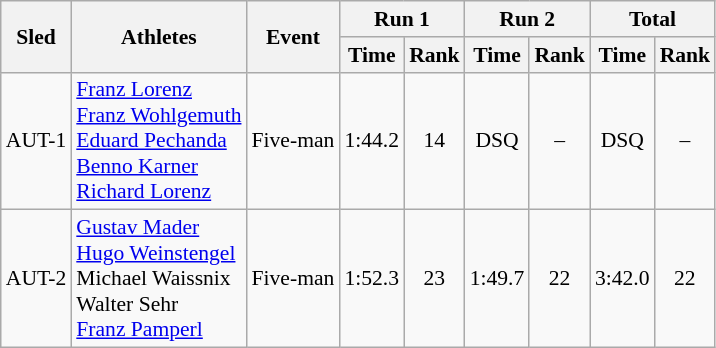<table class="wikitable" border="1" style="font-size:90%">
<tr>
<th rowspan="2">Sled</th>
<th rowspan="2">Athletes</th>
<th rowspan="2">Event</th>
<th colspan="2">Run 1</th>
<th colspan="2">Run 2</th>
<th colspan="2">Total</th>
</tr>
<tr>
<th>Time</th>
<th>Rank</th>
<th>Time</th>
<th>Rank</th>
<th>Time</th>
<th>Rank</th>
</tr>
<tr>
<td align="center">AUT-1</td>
<td><a href='#'>Franz Lorenz</a><br><a href='#'>Franz Wohlgemuth</a><br><a href='#'>Eduard Pechanda</a><br><a href='#'>Benno Karner</a><br><a href='#'>Richard Lorenz</a></td>
<td>Five-man</td>
<td align="center">1:44.2</td>
<td align="center">14</td>
<td align="center">DSQ</td>
<td align="center">–</td>
<td align="center">DSQ</td>
<td align="center">–</td>
</tr>
<tr>
<td align="center">AUT-2</td>
<td><a href='#'>Gustav Mader</a><br><a href='#'>Hugo Weinstengel</a><br>Michael Waissnix<br>Walter Sehr<br><a href='#'>Franz Pamperl</a></td>
<td>Five-man</td>
<td align="center">1:52.3</td>
<td align="center">23</td>
<td align="center">1:49.7</td>
<td align="center">22</td>
<td align="center">3:42.0</td>
<td align="center">22</td>
</tr>
</table>
